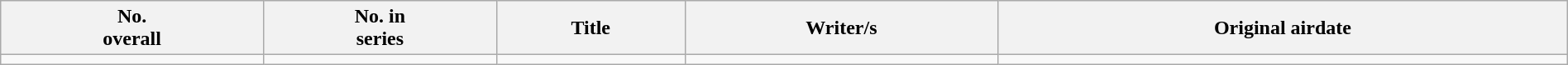<table class="wikitable plainrowheaders" style="width:100%;">
<tr>
<th>No.<br>overall</th>
<th>No. in<br>series</th>
<th>Title</th>
<th>Writer/s</th>
<th>Original airdate</th>
</tr>
<tr>
<td></td>
<td></td>
<td></td>
<td></td>
<td></td>
</tr>
</table>
